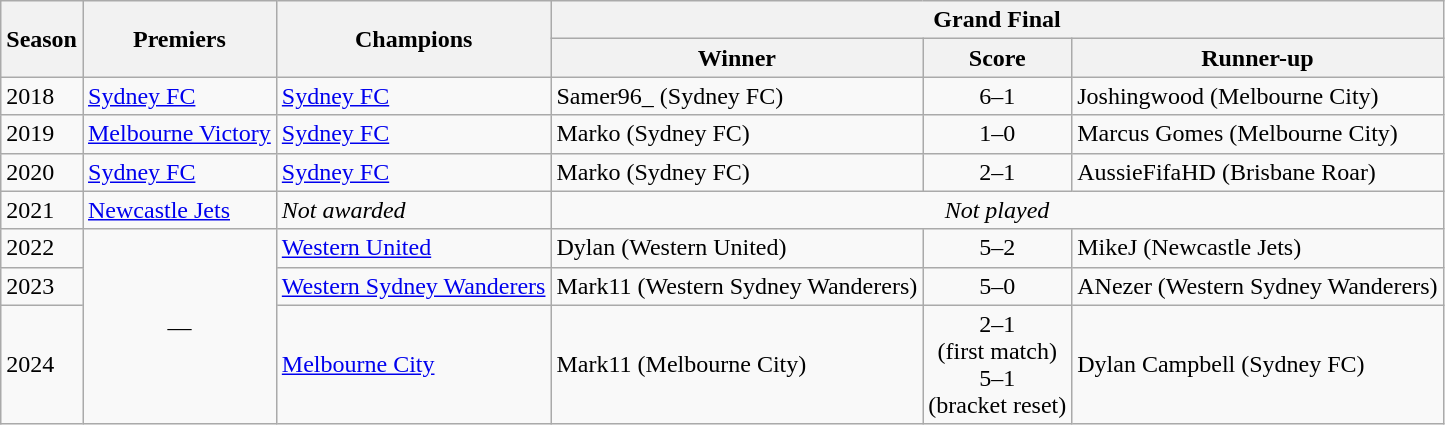<table class="wikitable">
<tr>
<th rowspan="2">Season</th>
<th rowspan="2">Premiers</th>
<th rowspan="2">Champions</th>
<th colspan="3">Grand Final</th>
</tr>
<tr>
<th>Winner</th>
<th>Score</th>
<th>Runner-up</th>
</tr>
<tr>
<td>2018</td>
<td><a href='#'>Sydney FC</a></td>
<td><a href='#'>Sydney FC</a></td>
<td> Samer96_ (Sydney FC)</td>
<td align="center">6–1</td>
<td> Joshingwood (Melbourne City)</td>
</tr>
<tr>
<td>2019</td>
<td><a href='#'>Melbourne Victory</a></td>
<td><a href='#'>Sydney FC</a></td>
<td> Marko (Sydney FC)</td>
<td align="center">1–0</td>
<td> Marcus Gomes (Melbourne City)</td>
</tr>
<tr>
<td>2020</td>
<td><a href='#'>Sydney FC</a></td>
<td><a href='#'>Sydney FC</a></td>
<td> Marko (Sydney FC)</td>
<td align="center">2–1</td>
<td> AussieFifaHD (Brisbane Roar)</td>
</tr>
<tr>
<td>2021</td>
<td><a href='#'>Newcastle Jets</a></td>
<td><em>Not awarded</em></td>
<td align="center" colspan="3"><em>Not played</em></td>
</tr>
<tr>
<td>2022</td>
<td rowspan="3" align="center">—</td>
<td><a href='#'>Western United</a></td>
<td> Dylan (Western United)</td>
<td align="center">5–2</td>
<td> MikeJ (Newcastle Jets)</td>
</tr>
<tr>
<td>2023</td>
<td><a href='#'>Western Sydney Wanderers</a></td>
<td> Mark11 (Western Sydney Wanderers)</td>
<td align="center">5–0</td>
<td> ANezer (Western Sydney Wanderers)</td>
</tr>
<tr>
<td>2024</td>
<td><a href='#'>Melbourne City</a></td>
<td> Mark11 (Melbourne City)</td>
<td align="center">2–1<br>(first match)<br>5–1<br>(bracket reset)</td>
<td> Dylan Campbell (Sydney FC)</td>
</tr>
</table>
